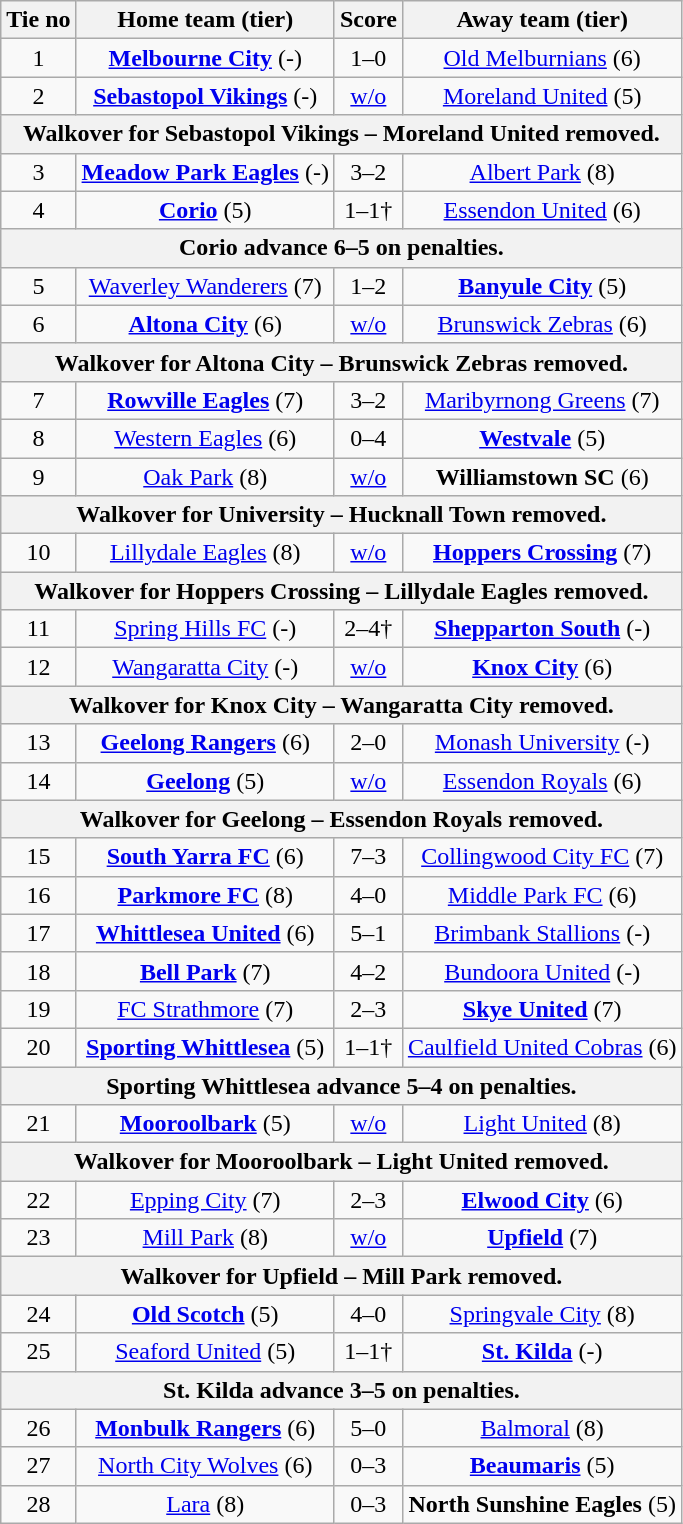<table class="wikitable" style="text-align:center">
<tr>
<th>Tie no</th>
<th>Home team (tier)</th>
<th>Score</th>
<th>Away team (tier)</th>
</tr>
<tr>
<td>1</td>
<td><strong><a href='#'>Melbourne City</a></strong> (-)</td>
<td>1–0</td>
<td><a href='#'>Old Melburnians</a> (6)</td>
</tr>
<tr>
<td>2</td>
<td><strong><a href='#'>Sebastopol Vikings</a></strong> (-)</td>
<td><a href='#'>w/o</a></td>
<td><a href='#'>Moreland United</a> (5)</td>
</tr>
<tr>
<th colspan=4>Walkover for Sebastopol Vikings – Moreland United removed.</th>
</tr>
<tr>
<td>3</td>
<td><strong><a href='#'>Meadow Park Eagles</a></strong> (-)</td>
<td>3–2</td>
<td><a href='#'>Albert Park</a> (8)</td>
</tr>
<tr>
<td>4</td>
<td><strong><a href='#'>Corio</a></strong> (5)</td>
<td>1–1†</td>
<td><a href='#'>Essendon United</a> (6)</td>
</tr>
<tr>
<th colspan=4>Corio advance 6–5 on penalties.</th>
</tr>
<tr>
<td>5</td>
<td><a href='#'>Waverley Wanderers</a> (7)</td>
<td>1–2</td>
<td><strong><a href='#'>Banyule City</a></strong> (5)</td>
</tr>
<tr>
<td>6</td>
<td><strong><a href='#'>Altona City</a></strong> (6)</td>
<td><a href='#'>w/o</a></td>
<td><a href='#'>Brunswick Zebras</a> (6)</td>
</tr>
<tr>
<th colspan=4>Walkover for Altona City – Brunswick Zebras removed.</th>
</tr>
<tr>
<td>7</td>
<td><strong><a href='#'>Rowville Eagles</a></strong> (7)</td>
<td>3–2</td>
<td><a href='#'>Maribyrnong Greens</a> (7)</td>
</tr>
<tr>
<td>8</td>
<td><a href='#'>Western Eagles</a> (6)</td>
<td>0–4</td>
<td><strong><a href='#'>Westvale</a></strong> (5)</td>
</tr>
<tr>
<td>9</td>
<td><a href='#'>Oak Park</a> (8)</td>
<td><a href='#'>w/o</a></td>
<td><strong>Williamstown SC</strong> (6)</td>
</tr>
<tr>
<th colspan=4>Walkover for University – Hucknall Town removed.</th>
</tr>
<tr>
<td>10</td>
<td><a href='#'>Lillydale Eagles</a> (8)</td>
<td><a href='#'>w/o</a></td>
<td><strong><a href='#'>Hoppers Crossing</a></strong> (7)</td>
</tr>
<tr>
<th colspan=4>Walkover for Hoppers Crossing – Lillydale Eagles removed.</th>
</tr>
<tr>
<td>11</td>
<td><a href='#'>Spring Hills FC</a> (-)</td>
<td>2–4†</td>
<td><strong><a href='#'>Shepparton South</a></strong> (-)</td>
</tr>
<tr>
<td>12</td>
<td><a href='#'>Wangaratta City</a> (-)</td>
<td><a href='#'>w/o</a></td>
<td><strong><a href='#'>Knox City</a></strong> (6)</td>
</tr>
<tr>
<th colspan=4>Walkover for Knox City – Wangaratta City removed.</th>
</tr>
<tr>
<td>13</td>
<td><strong><a href='#'>Geelong Rangers</a></strong> (6)</td>
<td>2–0</td>
<td><a href='#'>Monash University</a> (-)</td>
</tr>
<tr>
<td>14</td>
<td><strong><a href='#'>Geelong</a></strong> (5)</td>
<td><a href='#'>w/o</a></td>
<td><a href='#'>Essendon Royals</a> (6)</td>
</tr>
<tr>
<th colspan=4>Walkover for Geelong – Essendon Royals removed.</th>
</tr>
<tr>
<td>15</td>
<td><strong><a href='#'>South Yarra FC</a></strong> (6)</td>
<td>7–3</td>
<td><a href='#'>Collingwood City FC</a> (7)</td>
</tr>
<tr>
<td>16</td>
<td><strong><a href='#'>Parkmore FC</a></strong> (8)</td>
<td>4–0</td>
<td><a href='#'>Middle Park FC</a> (6)</td>
</tr>
<tr>
<td>17</td>
<td><strong><a href='#'>Whittlesea United</a></strong> (6)</td>
<td>5–1</td>
<td><a href='#'>Brimbank Stallions</a> (-)</td>
</tr>
<tr>
<td>18</td>
<td><strong><a href='#'>Bell Park</a></strong> (7)</td>
<td>4–2</td>
<td><a href='#'>Bundoora United</a> (-)</td>
</tr>
<tr>
<td>19</td>
<td><a href='#'>FC Strathmore</a> (7)</td>
<td>2–3</td>
<td><strong><a href='#'>Skye United</a></strong> (7)</td>
</tr>
<tr>
<td>20</td>
<td><strong><a href='#'>Sporting Whittlesea</a></strong> (5)</td>
<td>1–1†</td>
<td><a href='#'>Caulfield United Cobras</a> (6)</td>
</tr>
<tr>
<th colspan=4>Sporting Whittlesea advance 5–4 on penalties.</th>
</tr>
<tr>
<td>21</td>
<td><strong><a href='#'>Mooroolbark</a></strong> (5)</td>
<td><a href='#'>w/o</a></td>
<td><a href='#'>Light United</a> (8)</td>
</tr>
<tr>
<th colspan=4>Walkover for Mooroolbark – Light United removed.</th>
</tr>
<tr>
<td>22</td>
<td><a href='#'>Epping City</a> (7)</td>
<td>2–3</td>
<td><strong><a href='#'>Elwood City</a></strong> (6)</td>
</tr>
<tr>
<td>23</td>
<td><a href='#'>Mill Park</a> (8)</td>
<td><a href='#'>w/o</a></td>
<td><strong><a href='#'>Upfield</a></strong> (7)</td>
</tr>
<tr>
<th colspan=4>Walkover for Upfield – Mill Park removed.</th>
</tr>
<tr>
<td>24</td>
<td><strong><a href='#'>Old Scotch</a></strong> (5)</td>
<td>4–0</td>
<td><a href='#'>Springvale City</a> (8)</td>
</tr>
<tr>
<td>25</td>
<td><a href='#'>Seaford United</a> (5)</td>
<td>1–1†</td>
<td><strong><a href='#'>St. Kilda</a></strong> (-)</td>
</tr>
<tr>
<th colspan=4>St. Kilda advance 3–5 on penalties.</th>
</tr>
<tr>
<td>26</td>
<td><strong><a href='#'>Monbulk Rangers</a></strong> (6)</td>
<td>5–0</td>
<td><a href='#'>Balmoral</a> (8)</td>
</tr>
<tr>
<td>27</td>
<td><a href='#'>North City Wolves</a> (6)</td>
<td>0–3</td>
<td><strong><a href='#'>Beaumaris</a></strong> (5)</td>
</tr>
<tr>
<td>28</td>
<td><a href='#'>Lara</a> (8)</td>
<td>0–3</td>
<td><strong>North Sunshine Eagles</strong> (5)</td>
</tr>
</table>
